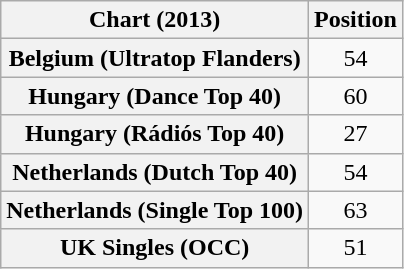<table class="wikitable sortable plainrowheaders" style="text-align:center">
<tr>
<th scope="col">Chart (2013)</th>
<th scope="col">Position</th>
</tr>
<tr>
<th scope="row">Belgium (Ultratop Flanders)</th>
<td>54</td>
</tr>
<tr>
<th scope="row">Hungary (Dance Top 40)</th>
<td>60</td>
</tr>
<tr>
<th scope="row">Hungary (Rádiós Top 40)</th>
<td>27</td>
</tr>
<tr>
<th scope="row">Netherlands (Dutch Top 40)</th>
<td>54</td>
</tr>
<tr>
<th scope="row">Netherlands (Single Top 100)</th>
<td>63</td>
</tr>
<tr>
<th scope="row">UK Singles (OCC)</th>
<td>51</td>
</tr>
</table>
